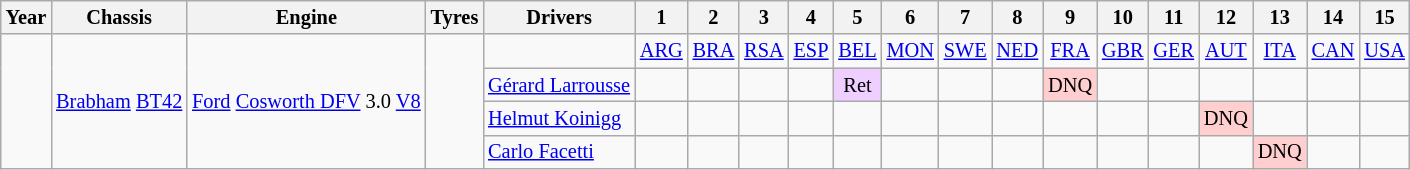<table class="wikitable" style="text-align:center; font-size:85%">
<tr>
<th>Year</th>
<th>Chassis</th>
<th>Engine</th>
<th>Tyres</th>
<th>Drivers</th>
<th>1</th>
<th>2</th>
<th>3</th>
<th>4</th>
<th>5</th>
<th>6</th>
<th>7</th>
<th>8</th>
<th>9</th>
<th>10</th>
<th>11</th>
<th>12</th>
<th>13</th>
<th>14</th>
<th>15</th>
</tr>
<tr>
<td rowspan="4"></td>
<td rowspan="4"><a href='#'>Brabham</a> <a href='#'>BT42</a></td>
<td rowspan="4"><a href='#'>Ford</a> <a href='#'>Cosworth DFV</a> 3.0 <a href='#'>V8</a></td>
<td rowspan="4"></td>
<td></td>
<td><a href='#'>ARG</a></td>
<td><a href='#'>BRA</a></td>
<td><a href='#'>RSA</a></td>
<td><a href='#'>ESP</a></td>
<td><a href='#'>BEL</a></td>
<td><a href='#'>MON</a></td>
<td><a href='#'>SWE</a></td>
<td><a href='#'>NED</a></td>
<td><a href='#'>FRA</a></td>
<td><a href='#'>GBR</a></td>
<td><a href='#'>GER</a></td>
<td><a href='#'>AUT</a></td>
<td><a href='#'>ITA</a></td>
<td><a href='#'>CAN</a></td>
<td><a href='#'>USA</a></td>
</tr>
<tr>
<td align="left"> <a href='#'>Gérard Larrousse</a></td>
<td></td>
<td></td>
<td></td>
<td></td>
<td style="background:#efcfff;">Ret</td>
<td></td>
<td></td>
<td></td>
<td style="background:#ffcfcf;">DNQ</td>
<td></td>
<td></td>
<td></td>
<td></td>
<td></td>
<td></td>
</tr>
<tr>
<td align="left"> <a href='#'>Helmut Koinigg</a></td>
<td></td>
<td></td>
<td></td>
<td></td>
<td></td>
<td></td>
<td></td>
<td></td>
<td></td>
<td></td>
<td></td>
<td style="background:#ffcfcf;">DNQ</td>
<td></td>
<td></td>
<td></td>
</tr>
<tr>
<td align="left"> <a href='#'>Carlo Facetti</a></td>
<td></td>
<td></td>
<td></td>
<td></td>
<td></td>
<td></td>
<td></td>
<td></td>
<td></td>
<td></td>
<td></td>
<td></td>
<td style="background:#ffcfcf;">DNQ</td>
<td></td>
<td></td>
</tr>
</table>
